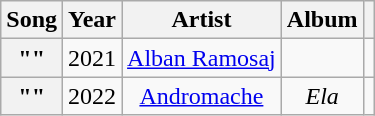<table class="wikitable plainrowheaders" style="text-align:center;">
<tr>
<th scope="col">Song</th>
<th scope="col">Year</th>
<th scope="col">Artist</th>
<th scope="col">Album</th>
<th scope="col"></th>
</tr>
<tr>
<th scope="row">""</th>
<td>2021</td>
<td><a href='#'>Alban Ramosaj</a></td>
<td></td>
<td></td>
</tr>
<tr>
<th scope="row">""</th>
<td>2022</td>
<td><a href='#'>Andromache</a></td>
<td><em>Ela</em></td>
<td></td>
</tr>
</table>
